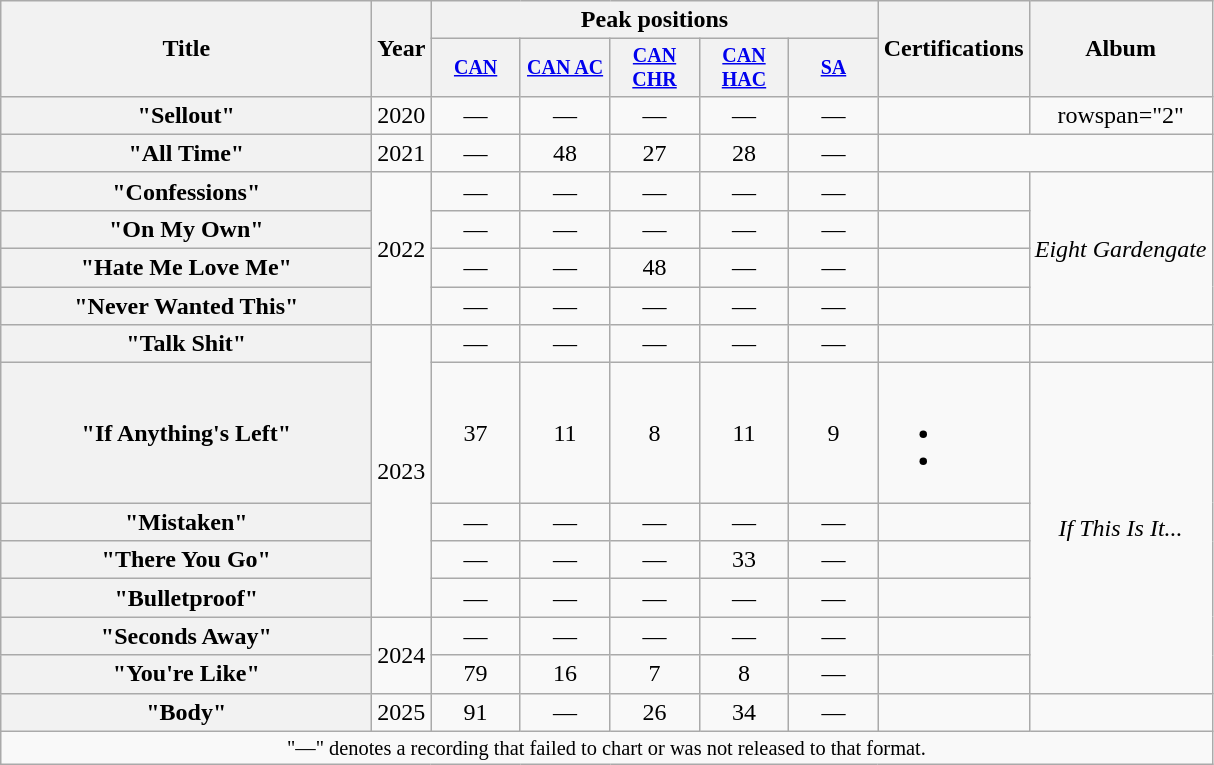<table class="wikitable plainrowheaders" style="text-align:center;">
<tr>
<th rowspan="2" style="width:15em;">Title</th>
<th rowspan="2">Year</th>
<th colspan="5">Peak positions</th>
<th rowspan="2">Certifications</th>
<th rowspan="2">Album</th>
</tr>
<tr style="font-size:smaller;">
<th style="width:4em;"><a href='#'>CAN</a><br></th>
<th style="width:4em;"><a href='#'>CAN AC</a><br></th>
<th style="width:4em;"><a href='#'>CAN CHR</a><br></th>
<th style="width:4em;"><a href='#'>CAN HAC</a><br></th>
<th style="width:4em;"><a href='#'>SA</a><br></th>
</tr>
<tr>
<th scope="row">"Sellout"</th>
<td>2020</td>
<td>—</td>
<td>—</td>
<td>—</td>
<td>—</td>
<td>—</td>
<td></td>
<td>rowspan="2" </td>
</tr>
<tr>
<th scope="row">"All Time"<br></th>
<td>2021</td>
<td>—</td>
<td>48</td>
<td>27</td>
<td>28</td>
<td>—</td>
</tr>
<tr>
<th scope="row">"Confessions"</th>
<td rowspan="4">2022</td>
<td>—</td>
<td>—</td>
<td>—</td>
<td>—</td>
<td>—</td>
<td></td>
<td rowspan="4"><em>Eight Gardengate</em></td>
</tr>
<tr>
<th scope="row">"On My Own"</th>
<td>—</td>
<td>—</td>
<td>—</td>
<td>—</td>
<td>—</td>
<td></td>
</tr>
<tr>
<th scope="row">"Hate Me Love Me"</th>
<td>—</td>
<td>—</td>
<td>48</td>
<td>—</td>
<td>—</td>
<td></td>
</tr>
<tr>
<th scope="row">"Never Wanted This"<br></th>
<td>—</td>
<td>—</td>
<td>—</td>
<td>—</td>
<td>—</td>
<td></td>
</tr>
<tr>
<th scope="row">"Talk Shit"</th>
<td rowspan="5">2023</td>
<td>—</td>
<td>—</td>
<td>—</td>
<td>—</td>
<td>—</td>
<td></td>
<td></td>
</tr>
<tr>
<th scope="row">"If Anything's Left"</th>
<td>37</td>
<td>11</td>
<td>8</td>
<td>11</td>
<td>9</td>
<td><br><ul><li></li><li></li></ul></td>
<td rowspan="6"><em>If This Is It...</em></td>
</tr>
<tr>
<th scope="row">"Mistaken"</th>
<td>—</td>
<td>—</td>
<td>—</td>
<td>—</td>
<td>—</td>
<td></td>
</tr>
<tr>
<th scope="row">"There You Go"</th>
<td>—</td>
<td>—</td>
<td>—</td>
<td>33</td>
<td>—</td>
<td></td>
</tr>
<tr>
<th scope="row">"Bulletproof"</th>
<td>—</td>
<td>—</td>
<td>—</td>
<td>—</td>
<td>—</td>
<td></td>
</tr>
<tr>
<th scope="row">"Seconds Away"</th>
<td rowspan="2">2024</td>
<td>—</td>
<td>—</td>
<td>—</td>
<td>—</td>
<td>—</td>
<td></td>
</tr>
<tr>
<th scope="row">"You're Like"</th>
<td>79</td>
<td>16</td>
<td>7</td>
<td>8</td>
<td>—</td>
<td></td>
</tr>
<tr>
<th scope="row">"Body"<br></th>
<td>2025</td>
<td>91</td>
<td>—</td>
<td>26</td>
<td>34</td>
<td>—</td>
<td></td>
<td></td>
</tr>
<tr>
<td colspan="9" style="font-size:85%;">"—" denotes a recording that failed to chart or was not released to that format.</td>
</tr>
</table>
